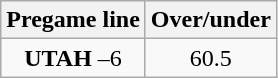<table class="wikitable">
<tr align="center">
<th style=>Pregame line</th>
<th style=>Over/under</th>
</tr>
<tr align="center">
<td><strong>UTAH</strong> –6</td>
<td>60.5</td>
</tr>
</table>
